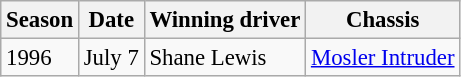<table class="wikitable" style="font-size: 95%;">
<tr>
<th>Season</th>
<th>Date</th>
<th>Winning driver</th>
<th>Chassis</th>
</tr>
<tr>
<td>1996</td>
<td>July 7</td>
<td> Shane Lewis</td>
<td><a href='#'>Mosler Intruder</a></td>
</tr>
</table>
